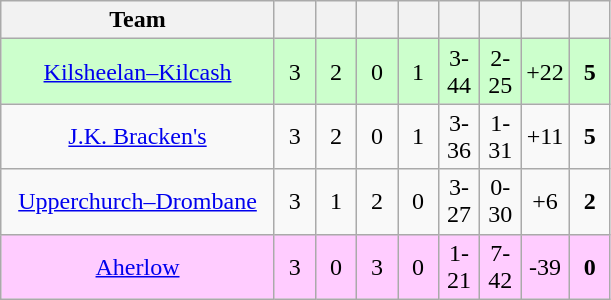<table class="wikitable" style="text-align:center">
<tr>
<th style="width:175px;">Team</th>
<th width="20"></th>
<th width="20"></th>
<th width="20"></th>
<th width="20"></th>
<th width="20"></th>
<th width="20"></th>
<th width="20"></th>
<th width="20"></th>
</tr>
<tr style="background:#cfc;">
<td> <a href='#'>Kilsheelan–Kilcash</a></td>
<td>3</td>
<td>2</td>
<td>0</td>
<td>1</td>
<td>3-44</td>
<td>2-25</td>
<td>+22</td>
<td><strong>5</strong></td>
</tr>
<tr>
<td> <a href='#'>J.K. Bracken's</a></td>
<td>3</td>
<td>2</td>
<td>0</td>
<td>1</td>
<td>3-36</td>
<td>1-31</td>
<td>+11</td>
<td><strong>5</strong></td>
</tr>
<tr>
<td> <a href='#'>Upperchurch–Drombane</a></td>
<td>3</td>
<td>1</td>
<td>2</td>
<td>0</td>
<td>3-27</td>
<td>0-30</td>
<td>+6</td>
<td><strong>2</strong></td>
</tr>
<tr style="background:#fcf;">
<td> <a href='#'>Aherlow</a></td>
<td>3</td>
<td>0</td>
<td>3</td>
<td>0</td>
<td>1-21</td>
<td>7-42</td>
<td>-39</td>
<td><strong>0</strong></td>
</tr>
</table>
